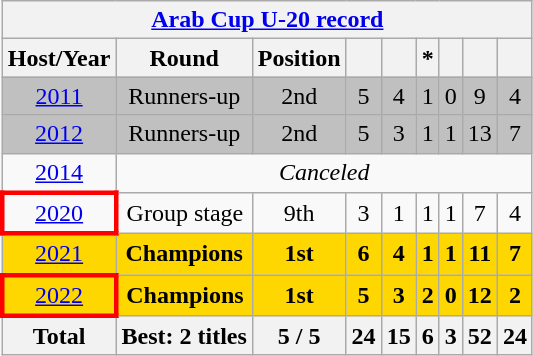<table class="wikitable" style="text-align: center;">
<tr>
<th colspan=9><a href='#'>Arab Cup U-20 record</a></th>
</tr>
<tr>
<th>Host/Year</th>
<th>Round</th>
<th>Position</th>
<th></th>
<th></th>
<th>*</th>
<th></th>
<th></th>
<th></th>
</tr>
<tr bgcolor=silver>
<td> <a href='#'>2011</a></td>
<td>Runners-up</td>
<td>2nd</td>
<td>5</td>
<td>4</td>
<td>1</td>
<td>0</td>
<td>9</td>
<td>4</td>
</tr>
<tr bgcolor=silver>
<td> <a href='#'>2012</a></td>
<td>Runners-up</td>
<td>2nd</td>
<td>5</td>
<td>3</td>
<td>1</td>
<td>1</td>
<td>13</td>
<td>7</td>
</tr>
<tr>
<td> <a href='#'>2014</a></td>
<td colspan=14><em>Canceled</em></td>
</tr>
<tr>
<td style="border: 3px solid red"> <a href='#'>2020</a></td>
<td>Group stage</td>
<td>9th</td>
<td>3</td>
<td>1</td>
<td>1</td>
<td>1</td>
<td>7</td>
<td>4</td>
</tr>
<tr bgcolor=gold>
<td> <a href='#'>2021</a></td>
<td><strong>Champions</strong></td>
<td><strong>1st</strong></td>
<td><strong>6</strong></td>
<td><strong>4</strong></td>
<td><strong>1</strong></td>
<td><strong>1</strong></td>
<td><strong>11</strong></td>
<td><strong>7</strong></td>
</tr>
<tr bgcolor=gold>
<td style="border: 3px solid red"> <a href='#'>2022</a></td>
<td><strong>Champions</strong></td>
<td><strong>1st</strong></td>
<td><strong>5</strong></td>
<td><strong>3</strong></td>
<td><strong>2</strong></td>
<td><strong>0</strong></td>
<td><strong>12</strong></td>
<td><strong>2</strong></td>
</tr>
<tr>
<th>Total</th>
<th>Best: 2 titles</th>
<th>5 / 5</th>
<th>24</th>
<th>15</th>
<th>6</th>
<th>3</th>
<th>52</th>
<th>24</th>
</tr>
</table>
